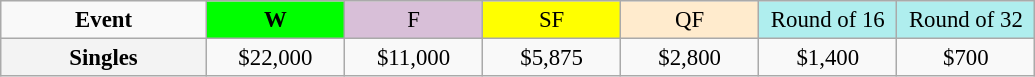<table class=wikitable style=font-size:95%;text-align:center>
<tr>
<td style="width:130px"><strong>Event</strong></td>
<td style="width:85px; background:lime"><strong>W</strong></td>
<td style="width:85px; background:thistle">F</td>
<td style="width:85px; background:#ffff00">SF</td>
<td style="width:85px; background:#ffebcd">QF</td>
<td style="width:85px; background:#afeeee">Round of 16</td>
<td style="width:85px; background:#afeeee">Round of 32</td>
</tr>
<tr>
<th style=background:#f3f3f3>Singles </th>
<td>$22,000</td>
<td>$11,000</td>
<td>$5,875</td>
<td>$2,800</td>
<td>$1,400</td>
<td>$700</td>
</tr>
</table>
